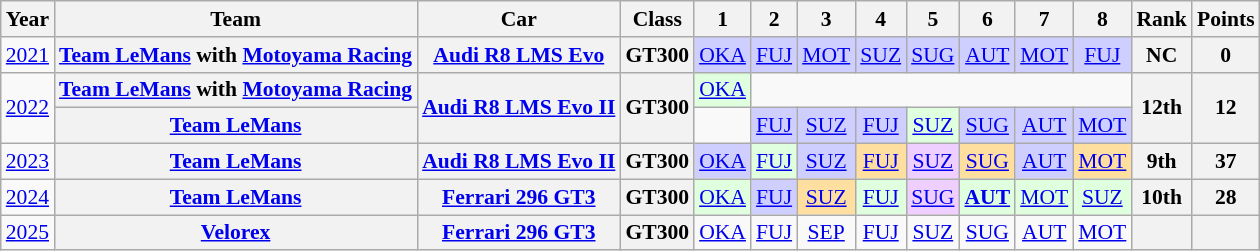<table class="wikitable" style="text-align:center; font-size:90%">
<tr>
<th>Year</th>
<th>Team</th>
<th>Car</th>
<th>Class</th>
<th>1</th>
<th>2</th>
<th>3</th>
<th>4</th>
<th>5</th>
<th>6</th>
<th>7</th>
<th>8</th>
<th>Rank</th>
<th>Points</th>
</tr>
<tr>
<td><a href='#'>2021</a></td>
<th><a href='#'>Team LeMans</a> with <a href='#'>Motoyama Racing</a></th>
<th><a href='#'>Audi R8 LMS Evo</a></th>
<th>GT300</th>
<td style="background:#cfcfff;"><a href='#'>OKA</a><br></td>
<td style="background:#cfcfff;"><a href='#'>FUJ</a><br></td>
<td style="background:#cfcfff;"><a href='#'>MOT</a><br></td>
<td style="background:#cfcfff;"><a href='#'>SUZ</a><br></td>
<td style="background:#cfcfff;"><a href='#'>SUG</a><br></td>
<td style="background:#cfcfff;"><a href='#'>AUT</a><br></td>
<td style="background:#cfcfff;"><a href='#'>MOT</a><br></td>
<td style="background:#cfcfff;"><a href='#'>FUJ</a><br></td>
<th>NC</th>
<th>0</th>
</tr>
<tr>
<td rowspan=2><a href='#'>2022</a></td>
<th><a href='#'>Team LeMans</a> with <a href='#'>Motoyama Racing</a></th>
<th rowspan=2><a href='#'>Audi R8 LMS Evo II</a></th>
<th rowspan=2>GT300</th>
<td style="background:#DFFFDF"><a href='#'>OKA</a><br></td>
<td colspan=7></td>
<th rowspan=2>12th</th>
<th rowspan=2>12</th>
</tr>
<tr>
<th><a href='#'>Team LeMans</a></th>
<td></td>
<td style="background:#CFCFFF"><a href='#'>FUJ</a><br></td>
<td style="background:#CFCFFF"><a href='#'>SUZ</a><br></td>
<td style="background:#CFCFFF"><a href='#'>FUJ</a><br></td>
<td style="background:#DFFFDF"><a href='#'>SUZ</a><br></td>
<td style="background:#CFCFFF"><a href='#'>SUG</a><br></td>
<td style="background:#CFCFFF"><a href='#'>AUT</a><br></td>
<td style="background:#CFCFFF"><a href='#'>MOT</a><br></td>
</tr>
<tr>
<td><a href='#'>2023</a></td>
<th><a href='#'>Team LeMans</a></th>
<th><a href='#'>Audi R8 LMS Evo II</a></th>
<th>GT300</th>
<td style="background:#CFCFFF;"><a href='#'>OKA</a><br></td>
<td style="background:#DFFFDF;"><a href='#'>FUJ</a><br></td>
<td style="background:#CFCFFF;"><a href='#'>SUZ</a><br></td>
<td style="background:#FFDF9F;"><a href='#'>FUJ</a><br></td>
<td style="background:#EFCFFF;"><a href='#'>SUZ</a><br></td>
<td style="background:#FFDF9F;"><a href='#'>SUG</a><br></td>
<td style="background:#CFCFFF;"><a href='#'>AUT</a><br></td>
<td style="background:#FFDF9F;"><a href='#'>MOT</a><br></td>
<th>9th</th>
<th>37</th>
</tr>
<tr>
<td><a href='#'>2024</a></td>
<th nowrap><a href='#'>Team LeMans</a></th>
<th nowrap><a href='#'>Ferrari 296 GT3</a></th>
<th>GT300</th>
<td style="background:#DFFFDF;"><a href='#'>OKA</a><br></td>
<td style="background:#CFCFFF;"><a href='#'>FUJ</a><br></td>
<td style="background:#FFDF9F;"><a href='#'>SUZ</a><br></td>
<td style="background:#DFFFDF;"><a href='#'>FUJ</a><br></td>
<td style="background:#EFCFFF;"><a href='#'>SUG</a><br></td>
<td style="background:#DFFFDF;"><strong><a href='#'>AUT</a></strong><br></td>
<td style="background:#DFFFDF;"><a href='#'>MOT</a><br></td>
<td style="background:#DFFFDF;"><a href='#'>SUZ</a><br></td>
<th>10th</th>
<th>28</th>
</tr>
<tr>
<td><a href='#'>2025</a></td>
<th><a href='#'>Velorex</a></th>
<th><a href='#'>Ferrari 296 GT3</a></th>
<th>GT300</th>
<td style="background:#;"><a href='#'>OKA</a><br></td>
<td style="background:#;"><a href='#'>FUJ</a><br></td>
<td style="background:#;"><a href='#'>SEP</a><br></td>
<td style="background:#;"><a href='#'>FUJ</a><br></td>
<td style="background:#;"><a href='#'>SUZ</a><br></td>
<td style="background:#;"><a href='#'>SUG</a><br></td>
<td style="background:#;"><a href='#'>AUT</a><br></td>
<td style="background:#;"><a href='#'>MOT</a><br></td>
<th></th>
<th></th>
</tr>
</table>
